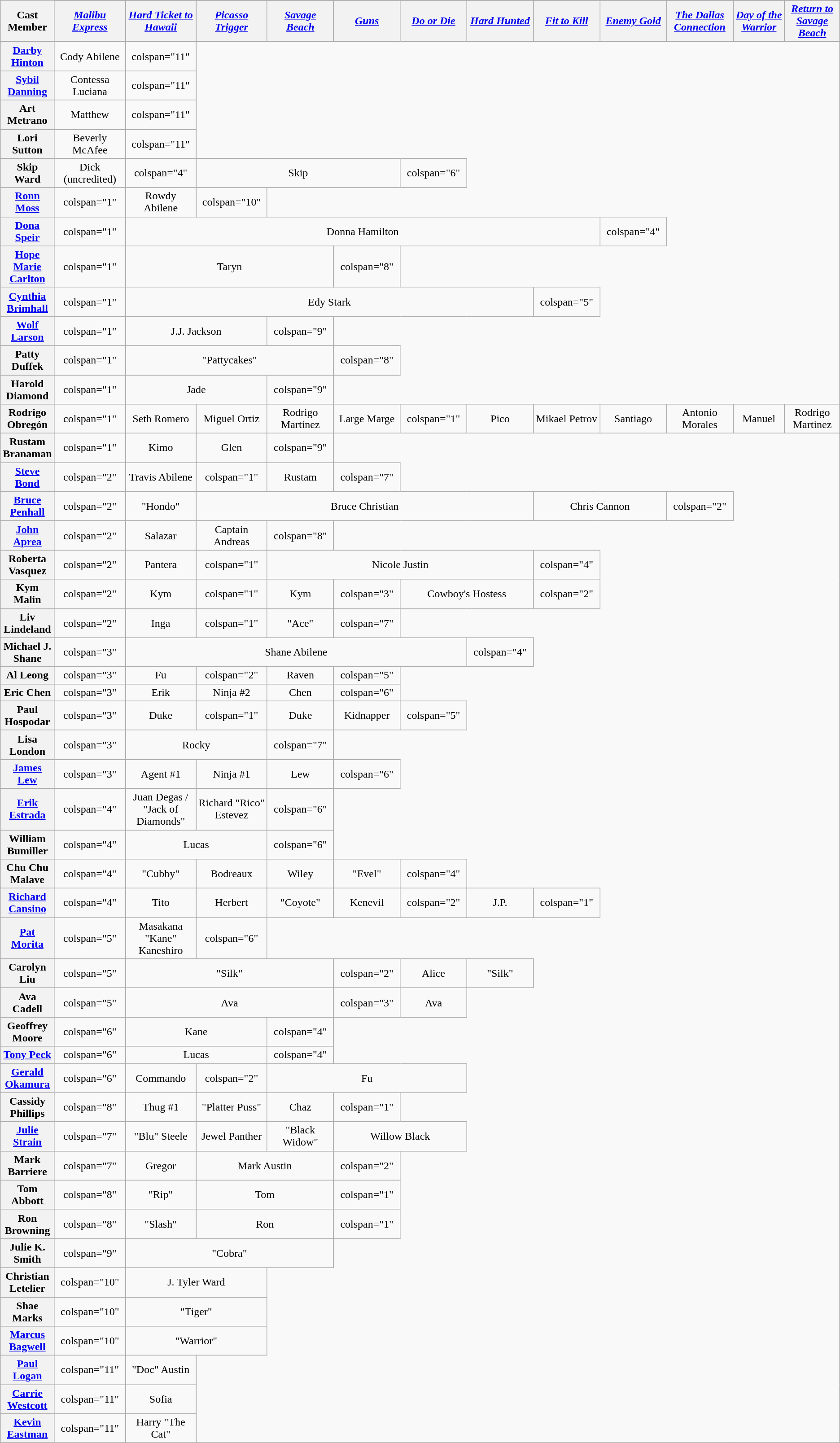<table class="wikitable plainrowheaders" style="text-align:center;">
<tr>
<th scope="col" rowspan="2">Cast Member</th>
</tr>
<tr>
<th scope="col" style="width:150px;"><em><a href='#'>Malibu Express</a></em></th>
<th scope="col" style="width:150px;"><em><a href='#'>Hard Ticket to Hawaii</a></em></th>
<th scope="col" style="width:150px;"><em><a href='#'>Picasso Trigger</a></em></th>
<th scope="col" style="width:150px;"><em><a href='#'>Savage Beach</a></em></th>
<th scope="col" style="width:150px;"><em><a href='#'>Guns</a></em></th>
<th scope="col" style="width:150px;"><em><a href='#'>Do or Die</a></em></th>
<th scope="col" style="width:150px;"><em><a href='#'>Hard Hunted</a></em></th>
<th scope="col" style="width:150px;"><em><a href='#'>Fit to Kill</a></em></th>
<th scope="col" style="width:150px;"><em><a href='#'>Enemy Gold</a></em></th>
<th scope="col" style="width:150px;"><em><a href='#'>The Dallas Connection</a></em></th>
<th scope="col" style="width:150px;"><em><a href='#'>Day of the Warrior</a></em></th>
<th scope="col" style="width:150px;"><em><a href='#'>Return to Savage Beach</a></em></th>
</tr>
<tr>
<th scope="row"><a href='#'>Darby Hinton</a></th>
<td>Cody Abilene</td>
<td>colspan="11" </td>
</tr>
<tr>
<th scope="row"><a href='#'>Sybil Danning</a></th>
<td>Contessa Luciana</td>
<td>colspan="11" </td>
</tr>
<tr>
<th scope="row">Art Metrano</th>
<td>Matthew</td>
<td>colspan="11" </td>
</tr>
<tr>
<th scope="row">Lori Sutton</th>
<td>Beverly McAfee</td>
<td>colspan="11" </td>
</tr>
<tr>
<th scope="row">Skip Ward</th>
<td>Dick (uncredited)</td>
<td>colspan="4" </td>
<td colspan="3">Skip</td>
<td>colspan="6" </td>
</tr>
<tr>
<th scope="row"><a href='#'>Ronn Moss</a></th>
<td>colspan="1" </td>
<td>Rowdy Abilene</td>
<td>colspan="10" </td>
</tr>
<tr>
<th scope="row"><a href='#'>Dona Speir</a></th>
<td>colspan="1" </td>
<td colspan="7">Donna Hamilton</td>
<td>colspan="4" </td>
</tr>
<tr>
<th scope="row"><a href='#'>Hope Marie Carlton</a></th>
<td>colspan="1" </td>
<td colspan="3">Taryn</td>
<td>colspan="8" </td>
</tr>
<tr>
<th scope="row"><a href='#'>Cynthia Brimhall</a></th>
<td>colspan="1" </td>
<td colspan="6">Edy Stark</td>
<td>colspan="5" </td>
</tr>
<tr>
<th scope="row"><a href='#'>Wolf Larson</a></th>
<td>colspan="1" </td>
<td colspan="2">J.J. Jackson</td>
<td>colspan="9" </td>
</tr>
<tr>
<th scope="row">Patty Duffek</th>
<td>colspan="1" </td>
<td colspan="3">"Pattycakes"</td>
<td>colspan="8" </td>
</tr>
<tr>
<th scope="row">Harold Diamond</th>
<td>colspan="1" </td>
<td colspan="2">Jade</td>
<td>colspan="9" </td>
</tr>
<tr>
<th scope="row">Rodrigo Obregón</th>
<td>colspan="1" </td>
<td>Seth Romero</td>
<td>Miguel Ortiz</td>
<td>Rodrigo Martinez</td>
<td>Large Marge</td>
<td>colspan="1" </td>
<td>Pico</td>
<td>Mikael Petrov</td>
<td>Santiago</td>
<td>Antonio Morales</td>
<td>Manuel</td>
<td>Rodrigo Martinez</td>
</tr>
<tr>
<th scope="row">Rustam Branaman</th>
<td>colspan="1" </td>
<td>Kimo</td>
<td>Glen</td>
<td>colspan="9" </td>
</tr>
<tr>
<th scope="row"><a href='#'>Steve Bond</a></th>
<td>colspan="2" </td>
<td>Travis Abilene</td>
<td>colspan="1" </td>
<td>Rustam</td>
<td>colspan="7" </td>
</tr>
<tr>
<th scope="row"><a href='#'>Bruce Penhall</a></th>
<td>colspan="2" </td>
<td>"Hondo"</td>
<td colspan="5">Bruce Christian</td>
<td colspan="2">Chris Cannon</td>
<td>colspan="2" </td>
</tr>
<tr>
<th scope="row"><a href='#'>John Aprea</a></th>
<td>colspan="2" </td>
<td>Salazar</td>
<td>Captain Andreas</td>
<td>colspan="8" </td>
</tr>
<tr>
<th scope="row">Roberta Vasquez</th>
<td>colspan="2" </td>
<td>Pantera</td>
<td>colspan="1" </td>
<td colspan="4">Nicole Justin</td>
<td>colspan="4" </td>
</tr>
<tr>
<th scope="row">Kym Malin</th>
<td>colspan="2" </td>
<td>Kym</td>
<td>colspan="1" </td>
<td>Kym</td>
<td>colspan="3" </td>
<td colspan="2">Cowboy's Hostess</td>
<td>colspan="2" </td>
</tr>
<tr>
<th scope="row">Liv Lindeland</th>
<td>colspan="2" </td>
<td>Inga</td>
<td>colspan="1" </td>
<td>"Ace"</td>
<td>colspan="7" </td>
</tr>
<tr>
<th scope="row">Michael J. Shane</th>
<td>colspan="3" </td>
<td colspan="5">Shane Abilene</td>
<td>colspan="4" </td>
</tr>
<tr>
<th scope="row">Al Leong</th>
<td>colspan="3" </td>
<td>Fu</td>
<td>colspan="2" </td>
<td>Raven</td>
<td>colspan="5" </td>
</tr>
<tr>
<th scope="row">Eric Chen</th>
<td>colspan="3" </td>
<td>Erik</td>
<td>Ninja #2</td>
<td>Chen</td>
<td>colspan="6" </td>
</tr>
<tr>
<th scope="row">Paul Hospodar</th>
<td>colspan="3" </td>
<td>Duke</td>
<td>colspan="1" </td>
<td>Duke</td>
<td>Kidnapper</td>
<td>colspan="5" </td>
</tr>
<tr>
<th scope="row">Lisa London</th>
<td>colspan="3" </td>
<td colspan="2">Rocky</td>
<td>colspan="7" </td>
</tr>
<tr>
<th scope="row"><a href='#'>James Lew</a></th>
<td>colspan="3" </td>
<td>Agent #1</td>
<td>Ninja #1</td>
<td>Lew</td>
<td>colspan="6" </td>
</tr>
<tr>
<th scope="row"><a href='#'>Erik Estrada</a></th>
<td>colspan="4" </td>
<td>Juan Degas / "Jack of Diamonds"</td>
<td>Richard "Rico" Estevez</td>
<td>colspan="6" </td>
</tr>
<tr>
<th scope="row">William Bumiller</th>
<td>colspan="4" </td>
<td colspan="2">Lucas</td>
<td>colspan="6" </td>
</tr>
<tr>
<th scope="row">Chu Chu Malave</th>
<td>colspan="4" </td>
<td>"Cubby"</td>
<td>Bodreaux</td>
<td>Wiley</td>
<td>"Evel"</td>
<td>colspan="4" </td>
</tr>
<tr>
<th scope="row"><a href='#'>Richard Cansino</a></th>
<td>colspan="4" </td>
<td>Tito</td>
<td>Herbert</td>
<td>"Coyote"</td>
<td>Kenevil</td>
<td>colspan="2" </td>
<td>J.P.</td>
<td>colspan="1" </td>
</tr>
<tr>
<th scope="row"><a href='#'>Pat Morita</a></th>
<td>colspan="5" </td>
<td>Masakana "Kane" Kaneshiro</td>
<td>colspan="6" </td>
</tr>
<tr>
<th scope="row">Carolyn Liu</th>
<td>colspan="5" </td>
<td colspan="3">"Silk"</td>
<td>colspan="2" </td>
<td>Alice</td>
<td>"Silk"</td>
</tr>
<tr>
<th scope="row">Ava Cadell</th>
<td>colspan="5" </td>
<td colspan="3">Ava</td>
<td>colspan="3" </td>
<td>Ava</td>
</tr>
<tr>
<th scope="row">Geoffrey Moore</th>
<td>colspan="6" </td>
<td colspan="2">Kane</td>
<td>colspan="4" </td>
</tr>
<tr>
<th scope="row"><a href='#'>Tony Peck</a></th>
<td>colspan="6" </td>
<td colspan="2">Lucas</td>
<td>colspan="4" </td>
</tr>
<tr>
<th scope="row"><a href='#'>Gerald Okamura</a></th>
<td>colspan="6" </td>
<td>Commando</td>
<td>colspan="2" </td>
<td colspan="3">Fu</td>
</tr>
<tr>
<th scope="row">Cassidy Phillips</th>
<td>colspan="8" </td>
<td>Thug #1</td>
<td>"Platter Puss"</td>
<td>Chaz</td>
<td>colspan="1" </td>
</tr>
<tr>
<th scope="row"><a href='#'>Julie Strain</a></th>
<td>colspan="7" </td>
<td>"Blu" Steele</td>
<td>Jewel Panther</td>
<td>"Black Widow"</td>
<td colspan="2">Willow Black</td>
</tr>
<tr>
<th scope="row">Mark Barriere</th>
<td>colspan="7" </td>
<td>Gregor</td>
<td colspan="2">Mark Austin</td>
<td>colspan="2" </td>
</tr>
<tr>
<th scope="row">Tom Abbott</th>
<td>colspan="8" </td>
<td>"Rip"</td>
<td colspan="2">Tom</td>
<td>colspan="1" </td>
</tr>
<tr>
<th scope="row">Ron Browning</th>
<td>colspan="8" </td>
<td>"Slash"</td>
<td colspan="2">Ron</td>
<td>colspan="1" </td>
</tr>
<tr>
<th scope="row">Julie K. Smith</th>
<td>colspan="9" </td>
<td colspan="3">"Cobra"</td>
</tr>
<tr>
<th scope="row">Christian Letelier</th>
<td>colspan="10" </td>
<td colspan="2">J. Tyler Ward</td>
</tr>
<tr>
<th scope="row">Shae Marks</th>
<td>colspan="10" </td>
<td colspan="2">"Tiger"</td>
</tr>
<tr>
<th scope="row"><a href='#'>Marcus Bagwell</a></th>
<td>colspan="10" </td>
<td colspan="2">"Warrior"</td>
</tr>
<tr>
<th scope="row"><a href='#'>Paul Logan</a></th>
<td>colspan="11" </td>
<td>"Doc" Austin</td>
</tr>
<tr>
<th scope="row"><a href='#'>Carrie Westcott</a></th>
<td>colspan="11" </td>
<td>Sofia</td>
</tr>
<tr>
<th scope="row"><a href='#'>Kevin Eastman</a></th>
<td>colspan="11" </td>
<td>Harry "The Cat"</td>
</tr>
</table>
